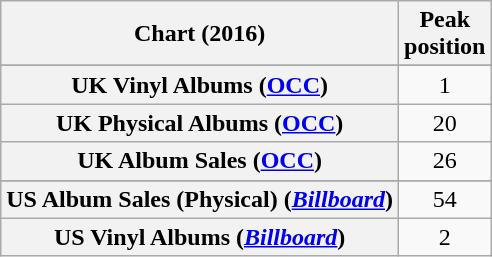<table class="wikitable sortable plainrowheaders" style="text-align:center">
<tr>
<th scope="col">Chart (2016)</th>
<th scope="col">Peak<br> position</th>
</tr>
<tr>
</tr>
<tr>
</tr>
<tr>
</tr>
<tr>
</tr>
<tr>
<th scope="row">UK Vinyl Albums (<a href='#'>OCC</a>)</th>
<td>1</td>
</tr>
<tr>
<th scope="row">UK Physical Albums (<a href='#'>OCC</a>)</th>
<td>20</td>
</tr>
<tr>
<th scope="row">UK Album Sales (<a href='#'>OCC</a>)</th>
<td>26</td>
</tr>
<tr>
</tr>
<tr>
</tr>
<tr>
</tr>
<tr>
</tr>
<tr>
</tr>
<tr>
<th scope="row">US Album Sales (Physical) (<em><a href='#'>Billboard</a></em>)</th>
<td>54</td>
</tr>
<tr>
<th scope="row">US Vinyl Albums (<em><a href='#'>Billboard</a></em>)</th>
<td>2</td>
</tr>
</table>
